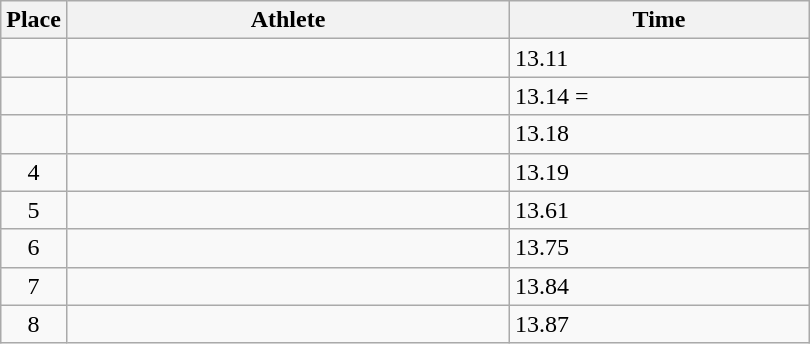<table class=wikitable>
<tr>
<th>Place</th>
<th style="width:18em">Athlete</th>
<th style="width:12em">Time</th>
</tr>
<tr>
<td align=center></td>
<td></td>
<td>13.11 </td>
</tr>
<tr>
<td align=center></td>
<td></td>
<td>13.14 =</td>
</tr>
<tr>
<td align=center></td>
<td></td>
<td>13.18 </td>
</tr>
<tr>
<td align=center>4</td>
<td></td>
<td>13.19</td>
</tr>
<tr>
<td align=center>5</td>
<td></td>
<td>13.61</td>
</tr>
<tr>
<td align=center>6</td>
<td></td>
<td>13.75</td>
</tr>
<tr>
<td align=center>7</td>
<td></td>
<td>13.84</td>
</tr>
<tr>
<td align=center>8</td>
<td></td>
<td>13.87</td>
</tr>
</table>
